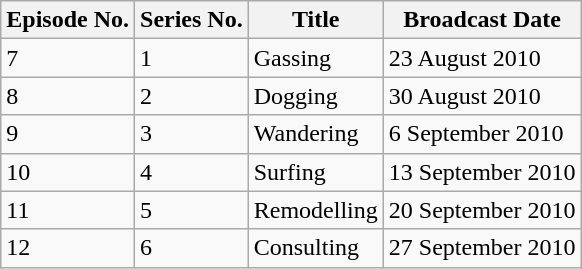<table class="wikitable">
<tr>
<th>Episode No.</th>
<th>Series No.</th>
<th>Title</th>
<th>Broadcast Date</th>
</tr>
<tr>
<td>7</td>
<td>1</td>
<td>Gassing</td>
<td>23 August 2010</td>
</tr>
<tr>
<td>8</td>
<td>2</td>
<td>Dogging</td>
<td>30 August 2010</td>
</tr>
<tr>
<td>9</td>
<td>3</td>
<td>Wandering</td>
<td>6 September 2010</td>
</tr>
<tr>
<td>10</td>
<td>4</td>
<td>Surfing</td>
<td>13 September 2010</td>
</tr>
<tr>
<td>11</td>
<td>5</td>
<td>Remodelling</td>
<td>20 September 2010</td>
</tr>
<tr>
<td>12</td>
<td>6</td>
<td>Consulting</td>
<td>27 September 2010</td>
</tr>
</table>
